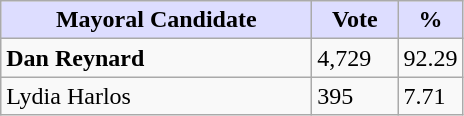<table class="wikitable">
<tr>
<th style="background:#ddf; width:200px;">Mayoral Candidate</th>
<th style="background:#ddf; width:50px;">Vote</th>
<th style="background:#ddf; width:30px;">%</th>
</tr>
<tr>
<td><strong>Dan Reynard</strong></td>
<td>4,729</td>
<td>92.29</td>
</tr>
<tr>
<td>Lydia Harlos</td>
<td>395</td>
<td>7.71</td>
</tr>
</table>
